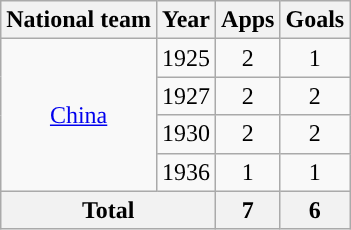<table class="wikitable" style="text-align:center">
<tr>
<th>National team</th>
<th>Year</th>
<th>Apps</th>
<th>Goals</th>
</tr>
<tr>
<td rowspan="4”"><a href='#'>China</a></td>
<td>1925</td>
<td>2</td>
<td>1</td>
</tr>
<tr>
<td>1927</td>
<td>2</td>
<td>2</td>
</tr>
<tr>
<td>1930</td>
<td>2</td>
<td>2</td>
</tr>
<tr>
<td>1936</td>
<td>1</td>
<td>1</td>
</tr>
<tr>
<th colspan=2>Total</th>
<th>7</th>
<th>6</th>
</tr>
</table>
